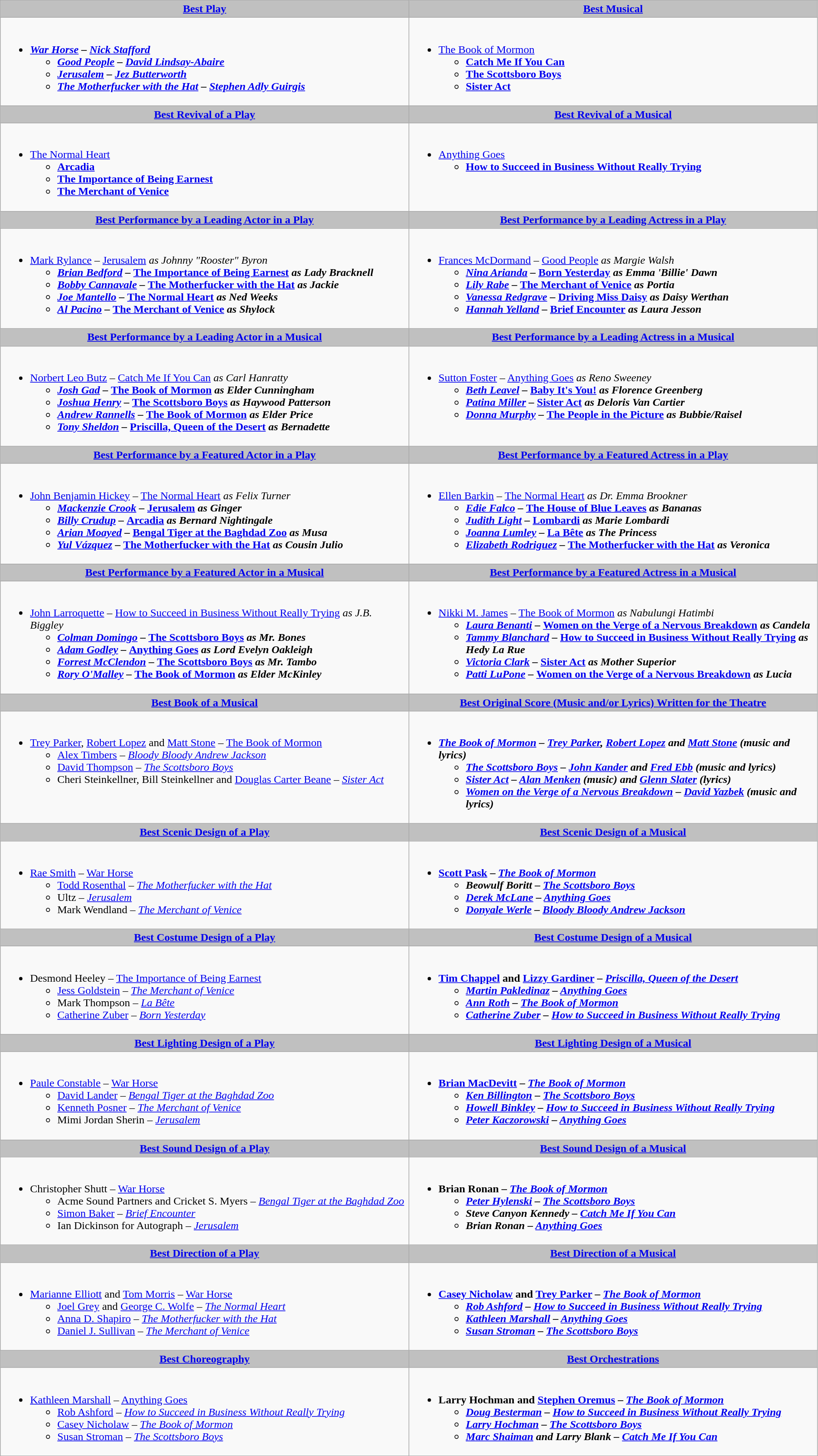<table class=wikitable width="95%">
<tr>
<th style="background:#C0C0C0;" ! width="50%"><a href='#'>Best Play</a></th>
<th style="background:#C0C0C0;" ! width="50%"><a href='#'>Best Musical</a></th>
</tr>
<tr>
<td valign="top"><br><ul><li><strong><em><a href='#'>War Horse</a><em> – <a href='#'>Nick Stafford</a><strong><ul><li></em><a href='#'>Good People</a><em> – <a href='#'>David Lindsay-Abaire</a></li><li></em><a href='#'>Jerusalem</a><em> – <a href='#'>Jez Butterworth</a></li><li></em><a href='#'>The Motherfucker with the Hat</a><em> – <a href='#'>Stephen Adly Guirgis</a></li></ul></li></ul></td>
<td valign="top"><br><ul><li></em></strong><a href='#'>The Book of Mormon</a><strong><em><ul><li></em><a href='#'>Catch Me If You Can</a><em></li><li></em><a href='#'>The Scottsboro Boys</a><em></li><li></em><a href='#'>Sister Act</a><em></li></ul></li></ul></td>
</tr>
<tr>
<th style="background:#C0C0C0;" ! style="width="50%"><a href='#'>Best Revival of a Play</a></th>
<th style="background:#C0C0C0;" ! style="width="50%"><a href='#'>Best Revival of a Musical</a></th>
</tr>
<tr>
<td valign="top"><br><ul><li></em></strong><a href='#'>The Normal Heart</a><strong><em><ul><li></em><a href='#'>Arcadia</a><em></li><li></em><a href='#'>The Importance of Being Earnest</a><em></li><li></em><a href='#'>The Merchant of Venice</a><em></li></ul></li></ul></td>
<td valign="top"><br><ul><li></em></strong><a href='#'>Anything Goes</a><strong><em><ul><li></em><a href='#'>How to Succeed in Business Without Really Trying</a><em></li></ul></li></ul></td>
</tr>
<tr>
<th style="background:#C0C0C0;" ! style="width="50%"><a href='#'>Best Performance by a Leading Actor in a Play</a></th>
<th style="background:#C0C0C0;" ! style="width="50%"><a href='#'>Best Performance by a Leading Actress in a Play</a></th>
</tr>
<tr>
<td valign="top"><br><ul><li></strong><a href='#'>Mark Rylance</a> – </em><a href='#'>Jerusalem</a><em> as Johnny "Rooster" Byron<strong><ul><li><a href='#'>Brian Bedford</a> – </em><a href='#'>The Importance of Being Earnest</a><em> as Lady Bracknell</li><li><a href='#'>Bobby Cannavale</a> – </em><a href='#'>The Motherfucker with the Hat</a><em> as Jackie</li><li><a href='#'>Joe Mantello</a> – </em><a href='#'>The Normal Heart</a><em> as Ned Weeks</li><li><a href='#'>Al Pacino</a> – </em><a href='#'>The Merchant of Venice</a><em> as Shylock</li></ul></li></ul></td>
<td valign="top"><br><ul><li></strong><a href='#'>Frances McDormand</a> – </em><a href='#'>Good People</a><em> as Margie Walsh<strong><ul><li><a href='#'>Nina Arianda</a> – </em><a href='#'>Born Yesterday</a><em> as Emma 'Billie' Dawn</li><li><a href='#'>Lily Rabe</a> – </em><a href='#'>The Merchant of Venice</a><em> as Portia</li><li><a href='#'>Vanessa Redgrave</a> – </em><a href='#'>Driving Miss Daisy</a><em> as Daisy Werthan</li><li><a href='#'>Hannah Yelland</a> – </em><a href='#'>Brief Encounter</a><em> as Laura Jesson</li></ul></li></ul></td>
</tr>
<tr>
<th style="background:#C0C0C0;" ! style="width="50%"><a href='#'>Best Performance by a Leading Actor in a Musical</a></th>
<th style="background:#C0C0C0;" ! style="width="50%"><a href='#'>Best Performance by a Leading Actress in a Musical</a></th>
</tr>
<tr>
<td valign="top"><br><ul><li></strong><a href='#'>Norbert Leo Butz</a> – </em><a href='#'>Catch Me If You Can</a><em> as Carl Hanratty<strong><ul><li><a href='#'>Josh Gad</a> – </em><a href='#'>The Book of Mormon</a><em> as Elder Cunningham</li><li><a href='#'>Joshua Henry</a> – </em><a href='#'>The Scottsboro Boys</a><em> as Haywood Patterson</li><li><a href='#'>Andrew Rannells</a> – </em><a href='#'>The Book of Mormon</a><em> as Elder Price</li><li><a href='#'>Tony Sheldon</a> – </em><a href='#'>Priscilla, Queen of the Desert</a><em> as Bernadette</li></ul></li></ul></td>
<td valign="top"><br><ul><li></strong><a href='#'>Sutton Foster</a> – </em><a href='#'>Anything Goes</a><em> as Reno Sweeney<strong><ul><li><a href='#'>Beth Leavel</a> – </em><a href='#'>Baby It's You!</a><em> as Florence Greenberg</li><li><a href='#'>Patina Miller</a> – </em><a href='#'>Sister Act</a><em> as Deloris Van Cartier</li><li><a href='#'>Donna Murphy</a> – </em><a href='#'>The People in the Picture</a><em> as Bubbie/Raisel</li></ul></li></ul></td>
</tr>
<tr>
<th style="background:#C0C0C0;" ! style="width="50%"><a href='#'>Best Performance by a Featured Actor in a Play</a></th>
<th style="background:#C0C0C0;" ! style="width="50%"><a href='#'>Best Performance by a Featured Actress in a Play</a></th>
</tr>
<tr>
<td valign="top"><br><ul><li></strong><a href='#'>John Benjamin Hickey</a> – </em><a href='#'>The Normal Heart</a><em> as Felix Turner<strong><ul><li><a href='#'>Mackenzie Crook</a> – </em><a href='#'>Jerusalem</a><em> as Ginger</li><li><a href='#'>Billy Crudup</a> – </em><a href='#'>Arcadia</a><em> as Bernard Nightingale</li><li><a href='#'>Arian Moayed</a> – </em><a href='#'>Bengal Tiger at the Baghdad Zoo</a><em> as Musa</li><li><a href='#'>Yul Vázquez</a> – </em><a href='#'>The Motherfucker with the Hat</a><em> as Cousin Julio</li></ul></li></ul></td>
<td valign="top"><br><ul><li></strong><a href='#'>Ellen Barkin</a> – </em><a href='#'>The Normal Heart</a><em> as Dr. Emma Brookner<strong><ul><li><a href='#'>Edie Falco</a> – </em><a href='#'>The House of Blue Leaves</a><em> as Bananas</li><li><a href='#'>Judith Light</a> – </em><a href='#'>Lombardi</a><em> as Marie Lombardi</li><li><a href='#'>Joanna Lumley</a> – </em><a href='#'>La Bête</a><em> as The Princess</li><li><a href='#'>Elizabeth Rodriguez</a> – </em><a href='#'>The Motherfucker with the Hat</a><em> as Veronica</li></ul></li></ul></td>
</tr>
<tr>
<th style="background:#C0C0C0;" ! style="width="50%"><a href='#'>Best Performance by a Featured Actor in a Musical</a></th>
<th style="background:#C0C0C0;" ! style="width="50%"><a href='#'>Best Performance by a Featured Actress in a Musical</a></th>
</tr>
<tr>
<td valign="top"><br><ul><li></strong><a href='#'>John Larroquette</a> – </em><a href='#'>How to Succeed in Business Without Really Trying</a><em> as J.B. Biggley<strong><ul><li><a href='#'>Colman Domingo</a> – </em><a href='#'>The Scottsboro Boys</a><em> as Mr. Bones</li><li><a href='#'>Adam Godley</a> – </em><a href='#'>Anything Goes</a><em> as Lord Evelyn Oakleigh</li><li><a href='#'>Forrest McClendon</a> – </em><a href='#'>The Scottsboro Boys</a><em> as Mr. Tambo</li><li><a href='#'>Rory O'Malley</a> – </em><a href='#'>The Book of Mormon</a><em> as Elder McKinley</li></ul></li></ul></td>
<td valign="top"><br><ul><li></strong><a href='#'>Nikki M. James</a> – </em><a href='#'>The Book of Mormon</a><em> as Nabulungi Hatimbi<strong><ul><li><a href='#'>Laura Benanti</a> – </em><a href='#'>Women on the Verge of a Nervous Breakdown</a><em> as Candela</li><li><a href='#'>Tammy Blanchard</a> – </em><a href='#'>How to Succeed in Business Without Really Trying</a><em> as Hedy La Rue</li><li><a href='#'>Victoria Clark</a> – </em><a href='#'>Sister Act</a><em> as Mother Superior</li><li><a href='#'>Patti LuPone</a> – </em><a href='#'>Women on the Verge of a Nervous Breakdown</a><em> as Lucia</li></ul></li></ul></td>
</tr>
<tr>
<th style="background:#C0C0C0;" ! style="width="50%"><a href='#'>Best Book of a Musical</a></th>
<th style="background:#C0C0C0;" ! style="width="50%"><a href='#'>Best Original Score (Music and/or Lyrics) Written for the Theatre</a></th>
</tr>
<tr>
<td valign="top"><br><ul><li></strong><a href='#'>Trey Parker</a>, <a href='#'>Robert Lopez</a> and <a href='#'>Matt Stone</a> – </em><a href='#'>The Book of Mormon</a></em></strong><ul><li><a href='#'>Alex Timbers</a> – <em><a href='#'>Bloody Bloody Andrew Jackson</a></em></li><li><a href='#'>David Thompson</a> – <em><a href='#'>The Scottsboro Boys</a></em></li><li>Cheri Steinkellner, Bill Steinkellner and <a href='#'>Douglas Carter Beane</a> – <em><a href='#'>Sister Act</a></em></li></ul></li></ul></td>
<td valign="top"><br><ul><li><strong><em><a href='#'>The Book of Mormon</a><em> – <a href='#'>Trey Parker</a>, <a href='#'>Robert Lopez</a> and <a href='#'>Matt Stone</a> (music and lyrics)<strong><ul><li></em><a href='#'>The Scottsboro Boys</a><em> – <a href='#'>John Kander</a> and <a href='#'>Fred Ebb</a> (music and lyrics)</li><li></em><a href='#'>Sister Act</a><em> – <a href='#'>Alan Menken</a> (music) and <a href='#'>Glenn Slater</a> (lyrics)</li><li></em><a href='#'>Women on the Verge of a Nervous Breakdown</a><em> – <a href='#'>David Yazbek</a> (music and lyrics)</li></ul></li></ul></td>
</tr>
<tr>
<th style="background:#C0C0C0;" ! style="width="50%"><a href='#'>Best Scenic Design of a Play</a></th>
<th style="background:#C0C0C0;" ! style="width="50%"><a href='#'>Best Scenic Design of a Musical</a></th>
</tr>
<tr>
<td valign="top"><br><ul><li></strong><a href='#'>Rae Smith</a> – </em><a href='#'>War Horse</a></em></strong><ul><li><a href='#'>Todd Rosenthal</a> – <em><a href='#'>The Motherfucker with the Hat</a></em></li><li>Ultz – <em><a href='#'>Jerusalem</a></em></li><li>Mark Wendland – <em><a href='#'>The Merchant of Venice</a></em></li></ul></li></ul></td>
<td valign="top"><br><ul><li><strong><a href='#'>Scott Pask</a> – <em><a href='#'>The Book of Mormon</a><strong><em><ul><li>Beowulf Boritt – </em><a href='#'>The Scottsboro Boys</a><em></li><li><a href='#'>Derek McLane</a> – </em><a href='#'>Anything Goes</a><em></li><li><a href='#'>Donyale Werle</a> – </em><a href='#'>Bloody Bloody Andrew Jackson</a><em></li></ul></li></ul></td>
</tr>
<tr>
<th style="background:#C0C0C0;" ! style="width="50%"><a href='#'>Best Costume Design of a Play</a></th>
<th style="background:#C0C0C0;" ! style="width="50%"><a href='#'>Best Costume Design of a Musical</a></th>
</tr>
<tr>
<td valign="top"><br><ul><li></strong>Desmond Heeley – </em><a href='#'>The Importance of Being Earnest</a></em></strong><ul><li><a href='#'>Jess Goldstein</a> – <em><a href='#'>The Merchant of Venice</a></em></li><li>Mark Thompson – <em><a href='#'>La Bête</a></em></li><li><a href='#'>Catherine Zuber</a> – <em><a href='#'>Born Yesterday</a></em></li></ul></li></ul></td>
<td valign="top"><br><ul><li><strong><a href='#'>Tim Chappel</a> and <a href='#'>Lizzy Gardiner</a> – <em><a href='#'>Priscilla, Queen of the Desert</a><strong><em><ul><li><a href='#'>Martin Pakledinaz</a> – </em><a href='#'>Anything Goes</a><em></li><li><a href='#'>Ann Roth</a> – </em><a href='#'>The Book of Mormon</a><em></li><li><a href='#'>Catherine Zuber</a> – </em><a href='#'>How to Succeed in Business Without Really Trying</a><em></li></ul></li></ul></td>
</tr>
<tr>
<th style="background:#C0C0C0;" ! style="width="50%"><a href='#'>Best Lighting Design of a Play</a></th>
<th style="background:#C0C0C0;" ! style="width="50%"><a href='#'>Best Lighting Design of a Musical</a></th>
</tr>
<tr>
<td valign="top"><br><ul><li></strong><a href='#'>Paule Constable</a> – </em><a href='#'>War Horse</a></em></strong><ul><li><a href='#'>David Lander</a> – <em><a href='#'>Bengal Tiger at the Baghdad Zoo</a></em></li><li><a href='#'>Kenneth Posner</a> – <em><a href='#'>The Merchant of Venice</a></em></li><li>Mimi Jordan Sherin – <em><a href='#'>Jerusalem</a></em></li></ul></li></ul></td>
<td valign="top"><br><ul><li><strong><a href='#'>Brian MacDevitt</a> – <em><a href='#'>The Book of Mormon</a><strong><em><ul><li><a href='#'>Ken Billington</a> – </em><a href='#'>The Scottsboro Boys</a><em></li><li><a href='#'>Howell Binkley</a> – </em><a href='#'>How to Succeed in Business Without Really Trying</a><em></li><li><a href='#'>Peter Kaczorowski</a> – </em><a href='#'>Anything Goes</a><em></li></ul></li></ul></td>
</tr>
<tr>
<th style="background:#C0C0C0;" ! style="width="50%"><a href='#'>Best Sound Design of a Play</a></th>
<th style="background:#C0C0C0;" ! style="width="50%"><a href='#'>Best Sound Design of a Musical</a></th>
</tr>
<tr>
<td valign="top"><br><ul><li></strong>Christopher Shutt – </em><a href='#'>War Horse</a></em></strong><ul><li>Acme Sound Partners and Cricket S. Myers – <em><a href='#'>Bengal Tiger at the Baghdad Zoo</a></em></li><li><a href='#'>Simon Baker</a> – <em><a href='#'>Brief Encounter</a></em></li><li>Ian Dickinson for Autograph – <em><a href='#'>Jerusalem</a></em></li></ul></li></ul></td>
<td valign="top"><br><ul><li><strong>Brian Ronan – <em><a href='#'>The Book of Mormon</a><strong><em><ul><li><a href='#'>Peter Hylenski</a> – </em><a href='#'>The Scottsboro Boys</a><em></li><li>Steve Canyon Kennedy – </em><a href='#'>Catch Me If You Can</a><em></li><li>Brian Ronan – </em><a href='#'>Anything Goes</a><em></li></ul></li></ul></td>
</tr>
<tr>
<th style="background:#C0C0C0;" ! style="width="50%"><a href='#'>Best Direction of a Play</a></th>
<th style="background:#C0C0C0;" ! style="width="50%"><a href='#'>Best Direction of a Musical</a></th>
</tr>
<tr>
<td valign="top"><br><ul><li></strong><a href='#'>Marianne Elliott</a> and <a href='#'>Tom Morris</a> – </em><a href='#'>War Horse</a></em></strong><ul><li><a href='#'>Joel Grey</a> and <a href='#'>George C. Wolfe</a> – <em><a href='#'>The Normal Heart</a></em></li><li><a href='#'>Anna D. Shapiro</a> – <em><a href='#'>The Motherfucker with the Hat</a></em></li><li><a href='#'>Daniel J. Sullivan</a> – <em><a href='#'>The Merchant of Venice</a></em></li></ul></li></ul></td>
<td valign="top"><br><ul><li><strong><a href='#'>Casey Nicholaw</a> and <a href='#'>Trey Parker</a> – <em><a href='#'>The Book of Mormon</a><strong><em><ul><li><a href='#'>Rob Ashford</a> – </em><a href='#'>How to Succeed in Business Without Really Trying</a><em></li><li><a href='#'>Kathleen Marshall</a> – </em><a href='#'>Anything Goes</a><em></li><li><a href='#'>Susan Stroman</a> – </em><a href='#'>The Scottsboro Boys</a><em></li></ul></li></ul></td>
</tr>
<tr>
<th style="background:#C0C0C0;" ! style="width="50%"><a href='#'>Best Choreography</a></th>
<th style="background:#C0C0C0;" ! style="width="50%"><a href='#'>Best Orchestrations</a></th>
</tr>
<tr>
<td valign="top"><br><ul><li></strong><a href='#'>Kathleen Marshall</a> – </em><a href='#'>Anything Goes</a></em></strong><ul><li><a href='#'>Rob Ashford</a> – <em><a href='#'>How to Succeed in Business Without Really Trying</a></em></li><li><a href='#'>Casey Nicholaw</a> – <em><a href='#'>The Book of Mormon</a></em></li><li><a href='#'>Susan Stroman</a> – <em><a href='#'>The Scottsboro Boys</a></em></li></ul></li></ul></td>
<td valign="top"><br><ul><li><strong>Larry Hochman and <a href='#'>Stephen Oremus</a> – <em><a href='#'>The Book of Mormon</a><strong><em><ul><li><a href='#'>Doug Besterman</a> – </em><a href='#'>How to Succeed in Business Without Really Trying</a><em></li><li><a href='#'>Larry Hochman</a> – </em><a href='#'>The Scottsboro Boys</a><em></li><li><a href='#'>Marc Shaiman</a> and Larry Blank – </em><a href='#'>Catch Me If You Can</a><em></li></ul></li></ul></td>
</tr>
</table>
